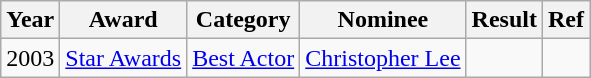<table class="wikitable">
<tr>
<th>Year</th>
<th>Award</th>
<th>Category</th>
<th>Nominee</th>
<th>Result</th>
<th>Ref</th>
</tr>
<tr>
<td>2003</td>
<td><a href='#'>Star Awards</a></td>
<td rowspan="1"><a href='#'>Best Actor</a></td>
<td><a href='#'>Christopher Lee</a></td>
<td></td>
<td></td>
</tr>
</table>
